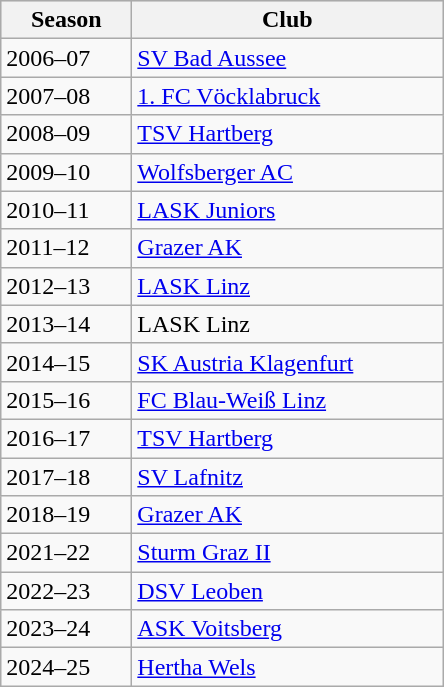<table class="wikitable">
<tr align="center" style="background:#dfdfdf">
<th width="80">Season</th>
<th width="200">Club</th>
</tr>
<tr>
<td>2006–07</td>
<td><a href='#'>SV Bad Aussee</a></td>
</tr>
<tr>
<td>2007–08</td>
<td><a href='#'>1. FC Vöcklabruck</a></td>
</tr>
<tr>
<td>2008–09</td>
<td><a href='#'>TSV Hartberg</a></td>
</tr>
<tr>
<td>2009–10</td>
<td><a href='#'>Wolfsberger AC</a></td>
</tr>
<tr>
<td>2010–11</td>
<td><a href='#'>LASK Juniors</a></td>
</tr>
<tr>
<td>2011–12</td>
<td><a href='#'>Grazer AK</a></td>
</tr>
<tr>
<td>2012–13</td>
<td><a href='#'>LASK Linz</a></td>
</tr>
<tr>
<td>2013–14</td>
<td>LASK Linz</td>
</tr>
<tr>
<td>2014–15</td>
<td><a href='#'>SK Austria Klagenfurt</a></td>
</tr>
<tr>
<td>2015–16</td>
<td><a href='#'>FC Blau-Weiß Linz</a></td>
</tr>
<tr>
<td>2016–17</td>
<td><a href='#'>TSV Hartberg</a></td>
</tr>
<tr>
<td>2017–18</td>
<td><a href='#'>SV Lafnitz</a></td>
</tr>
<tr>
<td>2018–19</td>
<td><a href='#'>Grazer AK</a></td>
</tr>
<tr>
<td>2021–22</td>
<td><a href='#'>Sturm Graz II</a></td>
</tr>
<tr>
<td>2022–23</td>
<td><a href='#'>DSV Leoben</a></td>
</tr>
<tr>
<td>2023–24</td>
<td><a href='#'>ASK Voitsberg</a></td>
</tr>
<tr>
<td>2024–25</td>
<td><a href='#'>Hertha Wels</a></td>
</tr>
</table>
